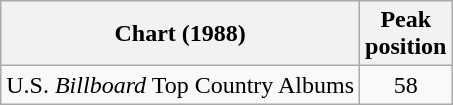<table class="wikitable">
<tr>
<th>Chart (1988)</th>
<th>Peak<br>position</th>
</tr>
<tr>
<td>U.S. <em>Billboard</em> Top Country Albums</td>
<td align="center">58</td>
</tr>
</table>
